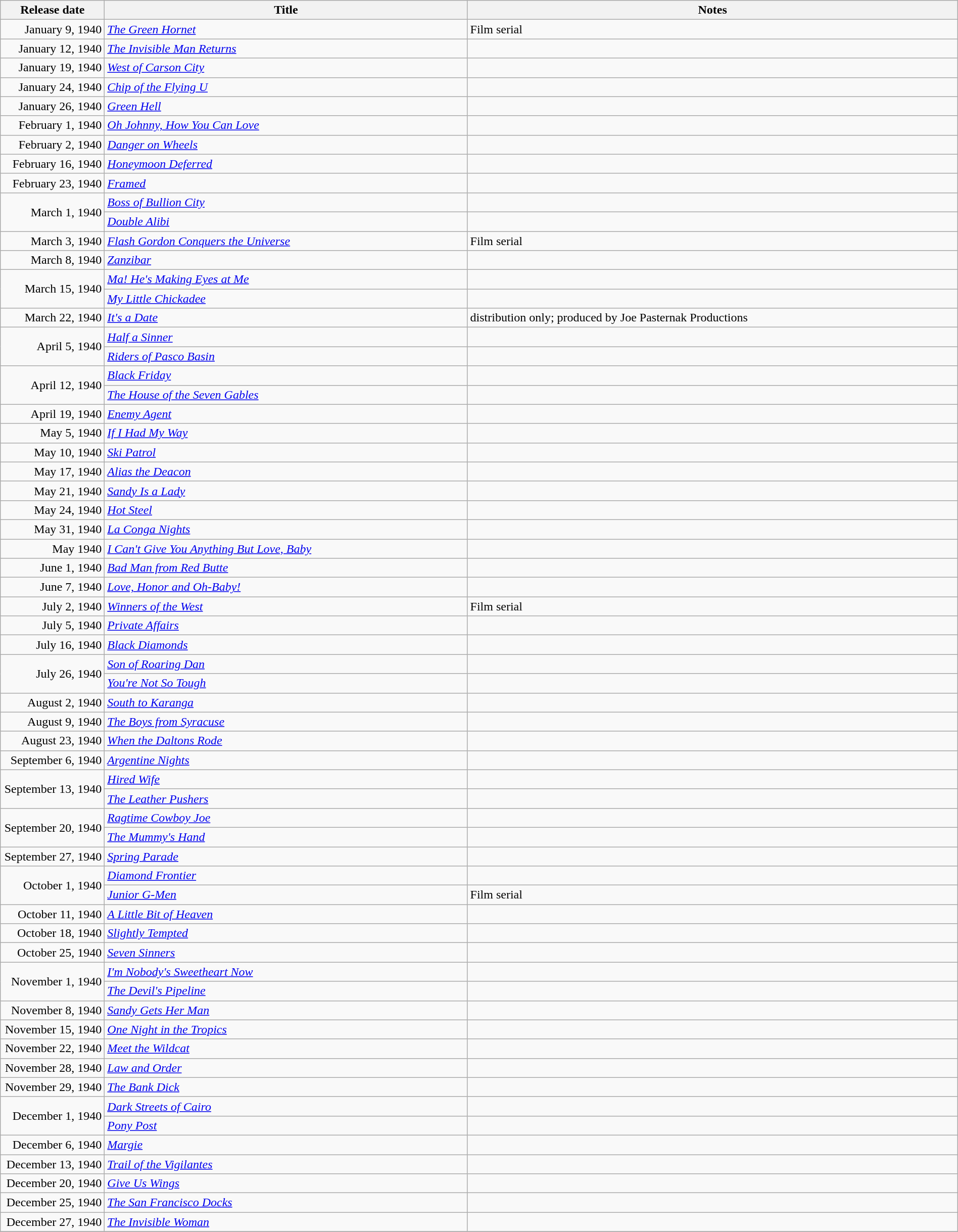<table class="wikitable sortable" style="width:100%;">
<tr>
<th scope="col" style="width:130px;">Release date</th>
<th>Title</th>
<th>Notes</th>
</tr>
<tr>
<td style="text-align:right;">January 9, 1940</td>
<td><em><a href='#'>The Green Hornet</a></em></td>
<td>Film serial</td>
</tr>
<tr>
<td style="text-align:right;">January 12, 1940</td>
<td><em><a href='#'>The Invisible Man Returns</a></em></td>
<td></td>
</tr>
<tr>
<td style="text-align:right;">January 19, 1940</td>
<td><em><a href='#'>West of Carson City</a></em></td>
<td></td>
</tr>
<tr>
<td style="text-align:right;">January 24, 1940</td>
<td><em><a href='#'>Chip of the Flying U</a></em></td>
<td></td>
</tr>
<tr>
<td style="text-align:right;">January 26, 1940</td>
<td><em><a href='#'>Green Hell</a></em></td>
<td></td>
</tr>
<tr>
<td style="text-align:right;">February 1, 1940</td>
<td><em><a href='#'>Oh Johnny, How You Can Love</a></em></td>
<td></td>
</tr>
<tr>
<td style="text-align:right;">February 2, 1940</td>
<td><em><a href='#'>Danger on Wheels</a></em></td>
<td></td>
</tr>
<tr>
<td style="text-align:right;">February 16, 1940</td>
<td><em><a href='#'>Honeymoon Deferred</a></em></td>
<td></td>
</tr>
<tr>
<td style="text-align:right;">February 23, 1940</td>
<td><em><a href='#'>Framed</a></em></td>
<td></td>
</tr>
<tr>
<td style="text-align:right;" rowspan="2">March 1, 1940</td>
<td><em><a href='#'>Boss of Bullion City</a></em></td>
<td></td>
</tr>
<tr>
<td><em><a href='#'>Double Alibi</a></em></td>
<td></td>
</tr>
<tr>
<td style="text-align:right;">March 3, 1940</td>
<td><em><a href='#'>Flash Gordon Conquers the Universe</a></em></td>
<td>Film serial</td>
</tr>
<tr>
<td style="text-align:right;">March 8, 1940</td>
<td><em><a href='#'>Zanzibar</a></em></td>
<td></td>
</tr>
<tr>
<td style="text-align:right;" rowspan="2">March 15, 1940</td>
<td><em><a href='#'>Ma! He's Making Eyes at Me</a></em></td>
<td></td>
</tr>
<tr>
<td><em><a href='#'>My Little Chickadee</a></em></td>
<td></td>
</tr>
<tr>
<td style="text-align:right;">March 22, 1940</td>
<td><em><a href='#'>It's a Date</a></em></td>
<td>distribution only; produced by Joe Pasternak Productions</td>
</tr>
<tr>
<td style="text-align:right;" rowspan="2">April 5, 1940</td>
<td><em><a href='#'>Half a Sinner</a></em></td>
<td></td>
</tr>
<tr>
<td><em><a href='#'>Riders of Pasco Basin</a></em></td>
<td></td>
</tr>
<tr>
<td style="text-align:right;" rowspan="2">April 12, 1940</td>
<td><em><a href='#'>Black Friday</a></em></td>
<td></td>
</tr>
<tr>
<td><em><a href='#'>The House of the Seven Gables</a></em></td>
<td></td>
</tr>
<tr>
<td style="text-align:right;">April 19, 1940</td>
<td><em><a href='#'>Enemy Agent</a></em></td>
<td></td>
</tr>
<tr>
<td style="text-align:right;">May 5, 1940</td>
<td><em><a href='#'>If I Had My Way</a></em></td>
<td></td>
</tr>
<tr>
<td style="text-align:right;">May 10, 1940</td>
<td><em><a href='#'>Ski Patrol</a></em></td>
<td></td>
</tr>
<tr>
<td style="text-align:right;">May 17, 1940</td>
<td><em><a href='#'>Alias the Deacon</a></em></td>
<td></td>
</tr>
<tr>
<td style="text-align:right;">May 21, 1940</td>
<td><em><a href='#'>Sandy Is a Lady</a></em></td>
<td></td>
</tr>
<tr>
<td style="text-align:right;">May 24, 1940</td>
<td><em><a href='#'>Hot Steel</a></em></td>
<td></td>
</tr>
<tr>
<td style="text-align:right;">May 31, 1940</td>
<td><em><a href='#'>La Conga Nights</a></em></td>
<td></td>
</tr>
<tr>
<td style="text-align:right;">May 1940</td>
<td><em><a href='#'>I Can't Give You Anything But Love, Baby</a></em></td>
<td></td>
</tr>
<tr>
<td style="text-align:right;">June 1, 1940</td>
<td><em><a href='#'>Bad Man from Red Butte</a></em></td>
<td></td>
</tr>
<tr>
<td style="text-align:right;">June 7, 1940</td>
<td><em><a href='#'>Love, Honor and Oh-Baby!</a></em></td>
<td></td>
</tr>
<tr>
<td style="text-align:right;">July 2, 1940</td>
<td><em><a href='#'>Winners of the West</a></em></td>
<td>Film serial</td>
</tr>
<tr>
<td style="text-align:right;">July 5, 1940</td>
<td><em><a href='#'>Private Affairs</a></em></td>
<td></td>
</tr>
<tr>
<td style="text-align:right;">July 16, 1940</td>
<td><em><a href='#'>Black Diamonds</a></em></td>
<td></td>
</tr>
<tr>
<td style="text-align:right;" rowspan="2">July 26, 1940</td>
<td><em><a href='#'>Son of Roaring Dan</a></em></td>
<td></td>
</tr>
<tr>
<td><em><a href='#'>You're Not So Tough</a></em></td>
<td></td>
</tr>
<tr>
<td style="text-align:right;">August 2, 1940</td>
<td><em><a href='#'>South to Karanga</a></em></td>
<td></td>
</tr>
<tr>
<td style="text-align:right;">August 9, 1940</td>
<td><em><a href='#'>The Boys from Syracuse</a></em></td>
<td></td>
</tr>
<tr>
<td style="text-align:right;">August 23, 1940</td>
<td><em><a href='#'>When the Daltons Rode</a></em></td>
<td></td>
</tr>
<tr>
<td style="text-align:right;">September 6, 1940</td>
<td><em><a href='#'>Argentine Nights</a></em></td>
<td></td>
</tr>
<tr>
<td style="text-align:right;" rowspan="2">September 13, 1940</td>
<td><em><a href='#'>Hired Wife</a></em></td>
<td></td>
</tr>
<tr>
<td><em><a href='#'>The Leather Pushers</a></em></td>
<td></td>
</tr>
<tr>
<td style="text-align:right;" rowspan="2">September 20, 1940</td>
<td><em><a href='#'>Ragtime Cowboy Joe</a></em></td>
<td></td>
</tr>
<tr>
<td><em><a href='#'>The Mummy's Hand</a></em></td>
<td></td>
</tr>
<tr>
<td style="text-align:right;">September 27, 1940</td>
<td><em><a href='#'>Spring Parade</a></em></td>
<td></td>
</tr>
<tr>
<td style="text-align:right;" rowspan="2">October 1, 1940</td>
<td><em><a href='#'>Diamond Frontier</a></em></td>
<td></td>
</tr>
<tr>
<td><em><a href='#'>Junior G-Men</a></em></td>
<td>Film serial</td>
</tr>
<tr>
<td style="text-align:right;">October 11, 1940</td>
<td><em><a href='#'>A Little Bit of Heaven</a></em></td>
<td></td>
</tr>
<tr>
<td style="text-align:right;">October 18, 1940</td>
<td><em><a href='#'>Slightly Tempted</a></em></td>
<td></td>
</tr>
<tr>
<td style="text-align:right;">October 25, 1940</td>
<td><em><a href='#'>Seven Sinners</a></em></td>
<td></td>
</tr>
<tr>
<td style="text-align:right;" rowspan="2">November 1, 1940</td>
<td><em><a href='#'>I'm Nobody's Sweetheart Now</a></em></td>
<td></td>
</tr>
<tr>
<td><em><a href='#'>The Devil's Pipeline</a></em></td>
<td></td>
</tr>
<tr>
<td style="text-align:right;">November 8, 1940</td>
<td><em><a href='#'>Sandy Gets Her Man</a></em></td>
<td></td>
</tr>
<tr>
<td style="text-align:right;">November 15, 1940</td>
<td><em><a href='#'>One Night in the Tropics</a></em></td>
<td></td>
</tr>
<tr>
<td style="text-align:right;">November 22, 1940</td>
<td><em><a href='#'>Meet the Wildcat</a></em></td>
<td></td>
</tr>
<tr>
<td style="text-align:right;">November 28, 1940</td>
<td><em><a href='#'>Law and Order</a></em></td>
<td></td>
</tr>
<tr>
<td style="text-align:right;">November 29, 1940</td>
<td><em><a href='#'>The Bank Dick</a></em></td>
<td></td>
</tr>
<tr>
<td style="text-align:right;" rowspan="2">December 1, 1940</td>
<td><em><a href='#'>Dark Streets of Cairo</a></em></td>
<td></td>
</tr>
<tr>
<td><em><a href='#'>Pony Post</a></em></td>
<td></td>
</tr>
<tr>
<td style="text-align:right;">December 6, 1940</td>
<td><em><a href='#'>Margie</a></em></td>
<td></td>
</tr>
<tr>
<td style="text-align:right;">December 13, 1940</td>
<td><em><a href='#'>Trail of the Vigilantes</a></em></td>
<td></td>
</tr>
<tr>
<td style="text-align:right;">December 20, 1940</td>
<td><em><a href='#'>Give Us Wings</a></em></td>
<td></td>
</tr>
<tr>
<td style="text-align:right;">December 25, 1940</td>
<td><em><a href='#'>The San Francisco Docks</a></em></td>
<td></td>
</tr>
<tr>
<td style="text-align:right;">December 27, 1940</td>
<td><em><a href='#'>The Invisible Woman</a></em></td>
<td></td>
</tr>
<tr>
</tr>
</table>
